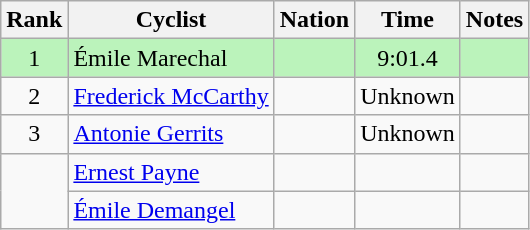<table class="wikitable sortable">
<tr>
<th>Rank</th>
<th>Cyclist</th>
<th>Nation</th>
<th>Time</th>
<th>Notes</th>
</tr>
<tr bgcolor=bbf3bb>
<td align=center>1</td>
<td>Émile Marechal</td>
<td></td>
<td align=center>9:01.4</td>
<td align=center></td>
</tr>
<tr>
<td align=center>2</td>
<td><a href='#'>Frederick McCarthy</a></td>
<td></td>
<td align=center>Unknown</td>
<td></td>
</tr>
<tr>
<td align=center>3</td>
<td><a href='#'>Antonie Gerrits</a></td>
<td></td>
<td align=center>Unknown</td>
<td></td>
</tr>
<tr>
<td align=center rowspan=2></td>
<td><a href='#'>Ernest Payne</a></td>
<td></td>
<td align=center></td>
<td></td>
</tr>
<tr>
<td><a href='#'>Émile Demangel</a></td>
<td></td>
<td align=center></td>
<td></td>
</tr>
</table>
